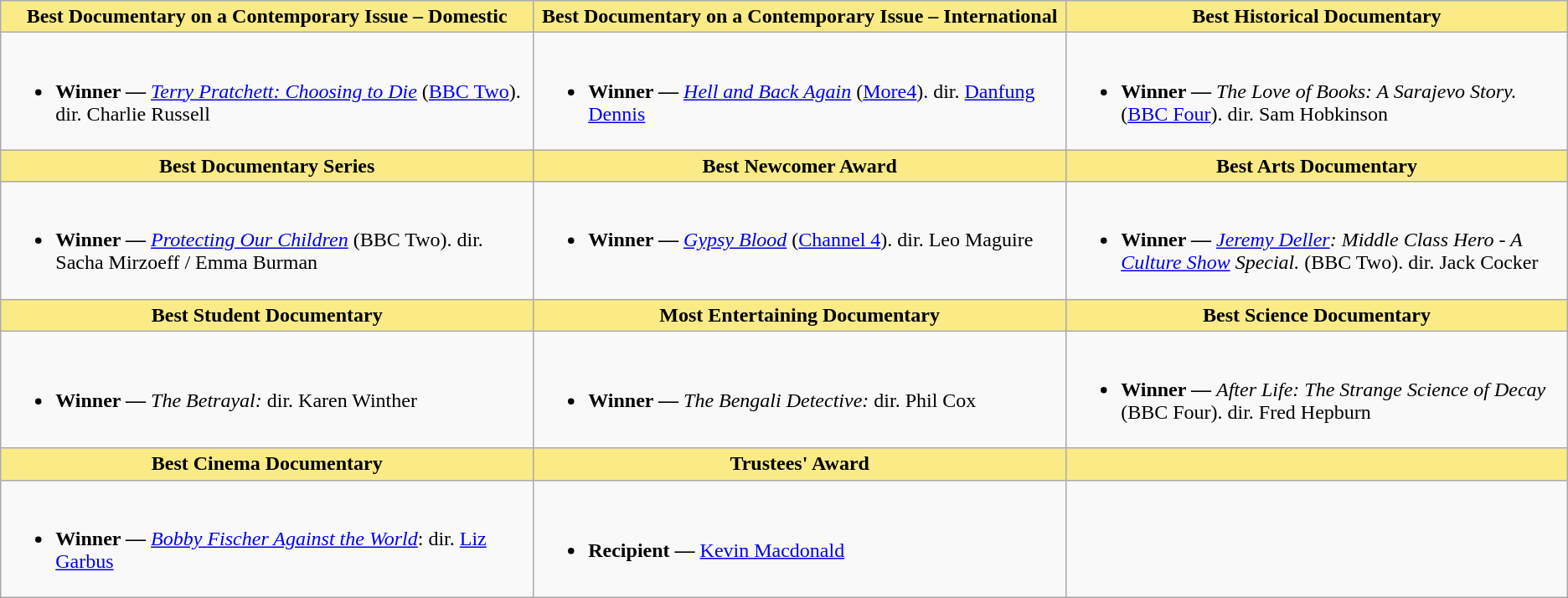<table class="wikitable" style="font-size:100%">
<tr>
<th style="background:#FAEB86;" width="34%"><strong>Best Documentary on a Contemporary Issue – Domestic</strong></th>
<th style="background:#FAEB86;" width="33%"><strong>Best Documentary on a Contemporary Issue – International</strong></th>
<th style="background:#FAEB86;" width="33%"><strong>Best Historical Documentary</strong></th>
</tr>
<tr>
<td style="vertical-align:top"><br><ul><li><strong>Winner —</strong> <em><a href='#'>Terry Pratchett: Choosing to Die</a></em> (<a href='#'>BBC Two</a>). dir. Charlie Russell</li></ul></td>
<td style="vertical-align:top"><br><ul><li><strong>Winner —</strong> <em><a href='#'>Hell and Back Again</a></em> (<a href='#'>More4</a>). dir. <a href='#'>Danfung Dennis</a></li></ul></td>
<td style="vertical-align:top"><br><ul><li><strong>Winner —</strong> <em>The Love of Books: A Sarajevo Story.</em> (<a href='#'>BBC Four</a>). dir. Sam Hobkinson</li></ul></td>
</tr>
<tr>
<th style="background:#FAEB86;" width="34%"><strong>Best Documentary Series</strong></th>
<th style="background:#FAEB86;" width="33%"><strong>Best Newcomer Award</strong></th>
<th style="background:#FAEB86;" width="33%"><strong>Best Arts Documentary</strong></th>
</tr>
<tr>
<td style="vertical-align:top"><br><ul><li><strong>Winner —</strong> <em><a href='#'>Protecting Our Children</a></em> (BBC Two). dir. Sacha Mirzoeff / Emma Burman</li></ul></td>
<td style="vertical-align:top"><br><ul><li><strong>Winner —</strong> <em><a href='#'>Gypsy Blood</a></em> (<a href='#'>Channel 4</a>). dir. Leo Maguire</li></ul></td>
<td style="vertical-align:top"><br><ul><li><strong>Winner —</strong> <em><a href='#'>Jeremy Deller</a>: Middle Class Hero - A <a href='#'>Culture Show</a> Special.</em> (BBC Two). dir. Jack Cocker</li></ul></td>
</tr>
<tr>
<th style="background:#FAEB86;" width="34%"><strong>Best Student Documentary</strong></th>
<th style="background:#FAEB86;" width="34%"><strong>Most Entertaining Documentary</strong></th>
<th style="background:#FAEB86;" width="34%"><strong>Best Science Documentary</strong></th>
</tr>
<tr>
<td><br><ul><li><strong>Winner —</strong> <em>The Betrayal:</em> dir. Karen Winther</li></ul></td>
<td><br><ul><li><strong>Winner —</strong> <em>The Bengali Detective:</em> dir. Phil Cox</li></ul></td>
<td><br><ul><li><strong>Winner —</strong> <em>After Life: The Strange Science of Decay</em> (BBC Four). dir. Fred Hepburn</li></ul></td>
</tr>
<tr>
<th style="background:#FAEB86;" width="34%"><strong>Best Cinema Documentary</strong></th>
<th style="background:#FAEB86;" width="34%"><strong>Trustees' Award</strong></th>
<th style="background:#FAEB86;" width="34%"></th>
</tr>
<tr>
<td><br><ul><li><strong>Winner —</strong> <em><a href='#'>Bobby Fischer Against the World</a></em>: dir. <a href='#'>Liz Garbus</a></li></ul></td>
<td><br><ul><li><strong>Recipient —</strong> <a href='#'>Kevin Macdonald</a></li></ul></td>
<td></td>
</tr>
</table>
